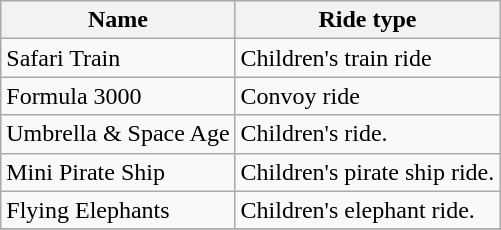<table class="wikitable">
<tr>
<th>Name</th>
<th>Ride type</th>
</tr>
<tr>
<td>Safari Train</td>
<td>Children's train ride</td>
</tr>
<tr>
<td>Formula 3000</td>
<td>Convoy ride</td>
</tr>
<tr>
<td>Umbrella & Space Age</td>
<td>Children's ride.</td>
</tr>
<tr>
<td>Mini Pirate Ship</td>
<td>Children's pirate ship ride.</td>
</tr>
<tr>
<td>Flying Elephants</td>
<td>Children's elephant ride.</td>
</tr>
<tr>
</tr>
</table>
